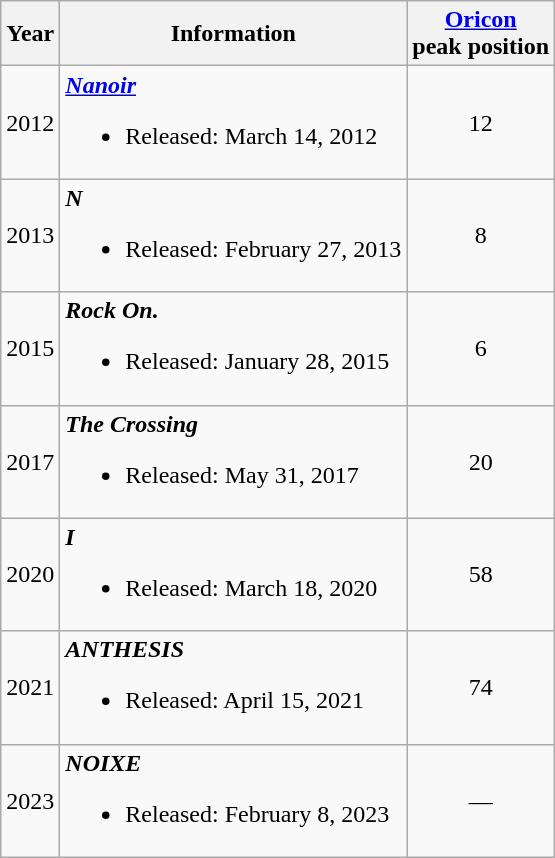<table class="wikitable">
<tr>
<th>Year</th>
<th>Information</th>
<th colspan="1"><a href='#'>Oricon</a><br> peak position</th>
</tr>
<tr>
<td>2012</td>
<td><strong><em><a href='#'>Nanoir</a></em></strong><br><ul><li>Released: March 14, 2012</li></ul></td>
<td align="center">12</td>
</tr>
<tr>
<td>2013</td>
<td><strong><em>N</em></strong><br><ul><li>Released: February 27, 2013</li></ul></td>
<td align="center">8</td>
</tr>
<tr>
<td>2015</td>
<td><strong><em>Rock On.</em></strong><br><ul><li>Released: January 28, 2015</li></ul></td>
<td align="center">6</td>
</tr>
<tr>
<td>2017</td>
<td><strong><em>The Crossing</em></strong><br><ul><li>Released: May 31, 2017</li></ul></td>
<td align="center">20</td>
</tr>
<tr>
<td>2020</td>
<td><strong><em>I</em></strong><br><ul><li>Released: March 18, 2020</li></ul></td>
<td align="center">58</td>
</tr>
<tr>
<td>2021</td>
<td><strong><em>ANTHESIS</em></strong><br><ul><li>Released: April 15, 2021</li></ul></td>
<td align="center">74</td>
</tr>
<tr>
<td>2023</td>
<td><strong><em>NOIXE</em></strong><br><ul><li>Released: February 8, 2023</li></ul></td>
<td align="center">—</td>
</tr>
</table>
